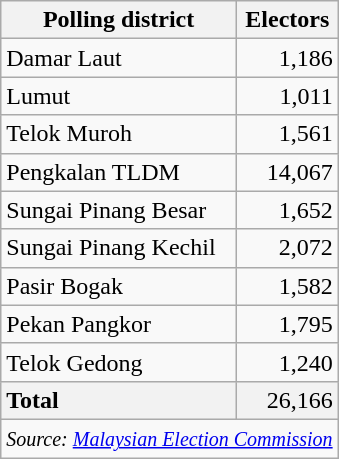<table class="wikitable sortable">
<tr>
<th>Polling district</th>
<th>Electors</th>
</tr>
<tr>
<td>Damar Laut</td>
<td align="right">1,186</td>
</tr>
<tr>
<td>Lumut</td>
<td align="right">1,011</td>
</tr>
<tr>
<td>Telok Muroh</td>
<td align="right">1,561</td>
</tr>
<tr>
<td>Pengkalan TLDM</td>
<td align="right">14,067</td>
</tr>
<tr>
<td>Sungai Pinang Besar</td>
<td align="right">1,652</td>
</tr>
<tr>
<td>Sungai Pinang Kechil</td>
<td align="right">2,072</td>
</tr>
<tr>
<td>Pasir Bogak</td>
<td align="right">1,582</td>
</tr>
<tr>
<td>Pekan Pangkor</td>
<td align="right">1,795</td>
</tr>
<tr>
<td>Telok Gedong</td>
<td align="right">1,240</td>
</tr>
<tr>
<td style="background: #f2f2f2"><strong>Total</strong></td>
<td style="background: #f2f2f2" align="right">26,166</td>
</tr>
<tr>
<td colspan="2"  align="right"><small><em>Source: <a href='#'>Malaysian Election Commission</a></em></small></td>
</tr>
</table>
